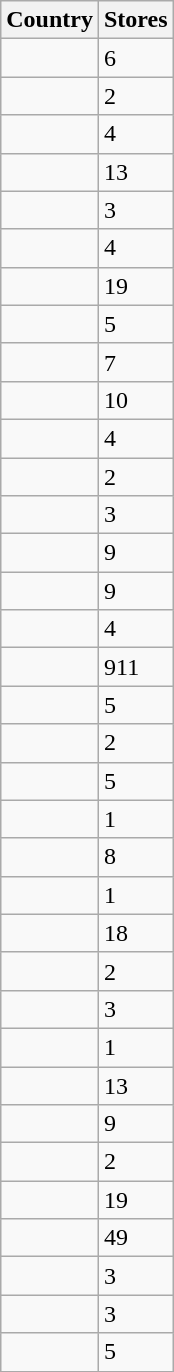<table class="wikitable sortable collapsible collapsed">
<tr>
<th>Country</th>
<th>Stores</th>
</tr>
<tr>
<td></td>
<td>6</td>
</tr>
<tr>
<td></td>
<td>2</td>
</tr>
<tr>
<td></td>
<td>4</td>
</tr>
<tr>
<td></td>
<td>13</td>
</tr>
<tr>
<td></td>
<td>3</td>
</tr>
<tr>
<td></td>
<td>4</td>
</tr>
<tr>
<td></td>
<td>19</td>
</tr>
<tr>
<td></td>
<td>5</td>
</tr>
<tr>
<td></td>
<td>7</td>
</tr>
<tr>
<td></td>
<td>10</td>
</tr>
<tr>
<td></td>
<td>4</td>
</tr>
<tr>
<td></td>
<td>2</td>
</tr>
<tr>
<td></td>
<td>3</td>
</tr>
<tr>
<td></td>
<td>9</td>
</tr>
<tr>
<td></td>
<td>9</td>
</tr>
<tr>
<td></td>
<td>4</td>
</tr>
<tr>
<td></td>
<td>911</td>
</tr>
<tr>
<td></td>
<td>5</td>
</tr>
<tr>
<td></td>
<td>2</td>
</tr>
<tr>
<td></td>
<td>5</td>
</tr>
<tr>
<td></td>
<td>1</td>
</tr>
<tr>
<td></td>
<td>8</td>
</tr>
<tr>
<td></td>
<td>1</td>
</tr>
<tr>
<td></td>
<td>18</td>
</tr>
<tr>
<td></td>
<td>2</td>
</tr>
<tr>
<td></td>
<td>3</td>
</tr>
<tr>
<td></td>
<td>1</td>
</tr>
<tr>
<td></td>
<td>13</td>
</tr>
<tr>
<td></td>
<td>9</td>
</tr>
<tr>
<td></td>
<td>2</td>
</tr>
<tr>
<td></td>
<td>19</td>
</tr>
<tr>
<td></td>
<td>49</td>
</tr>
<tr>
<td></td>
<td>3</td>
</tr>
<tr>
<td></td>
<td>3</td>
</tr>
<tr>
<td></td>
<td>5</td>
</tr>
</table>
